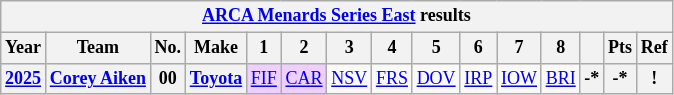<table class="wikitable" style="text-align:center; font-size:75%">
<tr>
<th colspan=21><a href='#'>ARCA Menards Series East</a> results</th>
</tr>
<tr>
<th>Year</th>
<th>Team</th>
<th>No.</th>
<th>Make</th>
<th>1</th>
<th>2</th>
<th>3</th>
<th>4</th>
<th>5</th>
<th>6</th>
<th>7</th>
<th>8</th>
<th></th>
<th>Pts</th>
<th>Ref</th>
</tr>
<tr>
<th><a href='#'>2025</a></th>
<th><a href='#'>Corey Aiken</a></th>
<th>00</th>
<th><a href='#'>Toyota</a></th>
<td style="background:#EFCFFF;"><a href='#'>FIF</a><br></td>
<td style="background:#EFCFFF;"><a href='#'>CAR</a><br></td>
<td><a href='#'>NSV</a></td>
<td><a href='#'>FRS</a></td>
<td><a href='#'>DOV</a></td>
<td><a href='#'>IRP</a></td>
<td><a href='#'>IOW</a></td>
<td><a href='#'>BRI</a></td>
<th>-*</th>
<th>-*</th>
<th>! </th>
</tr>
</table>
